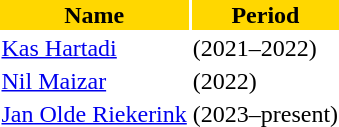<table class="toccolours">
<tr>
<th bgcolor=gold>Name</th>
<th bgcolor=gold>Period</th>
</tr>
<tr>
<td> <a href='#'>Kas Hartadi</a></td>
<td>(2021–2022)</td>
</tr>
<tr>
<td> <a href='#'>Nil Maizar</a></td>
<td>(2022)</td>
</tr>
<tr>
<td> <a href='#'>Jan Olde Riekerink</a></td>
<td>(2023–present)</td>
</tr>
</table>
